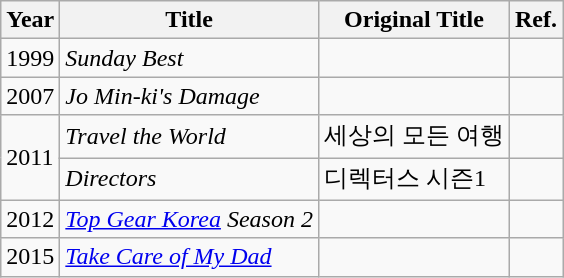<table class="wikitable sortable" border="1">
<tr>
<th>Year</th>
<th>Title</th>
<th>Original Title</th>
<th>Ref.</th>
</tr>
<tr>
<td>1999</td>
<td><em>Sunday Best</em></td>
<td></td>
<td></td>
</tr>
<tr>
<td>2007</td>
<td><em>Jo Min-ki's Damage</em></td>
<td></td>
<td></td>
</tr>
<tr>
<td rowspan="2">2011</td>
<td><em>Travel the World</em></td>
<td>세상의 모든 여행</td>
<td></td>
</tr>
<tr>
<td><em>Directors</em></td>
<td>디렉터스 시즌1</td>
<td></td>
</tr>
<tr>
<td>2012</td>
<td><em><a href='#'>Top Gear Korea</a> Season 2</em></td>
<td></td>
<td></td>
</tr>
<tr>
<td>2015</td>
<td><em><a href='#'>Take Care of My Dad</a></em></td>
<td></td>
<td></td>
</tr>
</table>
